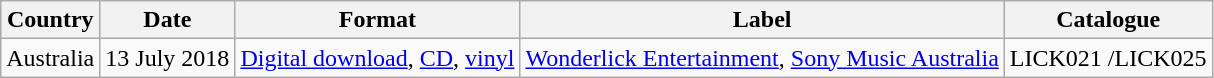<table class="wikitable">
<tr>
<th>Country</th>
<th>Date</th>
<th>Format</th>
<th>Label</th>
<th>Catalogue</th>
</tr>
<tr>
<td>Australia</td>
<td>13 July 2018</td>
<td><a href='#'>Digital download</a>, <a href='#'>CD</a>, <a href='#'>vinyl</a></td>
<td><a href='#'>Wonderlick Entertainment</a>, <a href='#'>Sony Music Australia</a></td>
<td>LICK021 /LICK025</td>
</tr>
</table>
